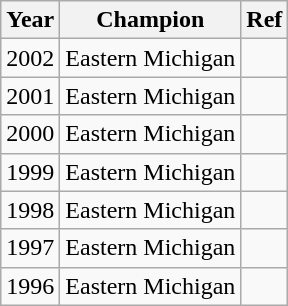<table class="wikitable" style="text-align:center" cellpadding=2 cellspacing=2>
<tr>
<th>Year</th>
<th>Champion</th>
<th>Ref</th>
</tr>
<tr>
<td>2002</td>
<td>Eastern Michigan</td>
<td></td>
</tr>
<tr>
<td>2001</td>
<td>Eastern Michigan</td>
<td></td>
</tr>
<tr>
<td>2000</td>
<td>Eastern Michigan</td>
<td></td>
</tr>
<tr>
<td>1999</td>
<td>Eastern Michigan</td>
<td></td>
</tr>
<tr>
<td>1998</td>
<td>Eastern Michigan</td>
<td></td>
</tr>
<tr>
<td>1997</td>
<td>Eastern Michigan</td>
<td></td>
</tr>
<tr>
<td>1996</td>
<td>Eastern Michigan</td>
<td></td>
</tr>
</table>
